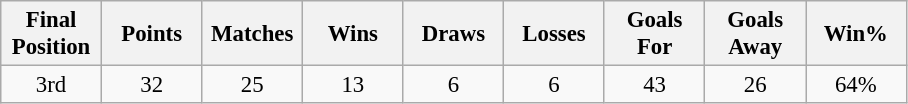<table class="wikitable" style="font-size: 95%; text-align: center;">
<tr>
<th width=60>Final Position</th>
<th width=60>Points</th>
<th width=60>Matches</th>
<th width=60>Wins</th>
<th width=60>Draws</th>
<th width=60>Losses</th>
<th width=60>Goals For</th>
<th width=60>Goals Away</th>
<th width=60>Win%</th>
</tr>
<tr>
<td>3rd</td>
<td>32</td>
<td>25</td>
<td>13</td>
<td>6</td>
<td>6</td>
<td>43</td>
<td>26</td>
<td>64%</td>
</tr>
</table>
